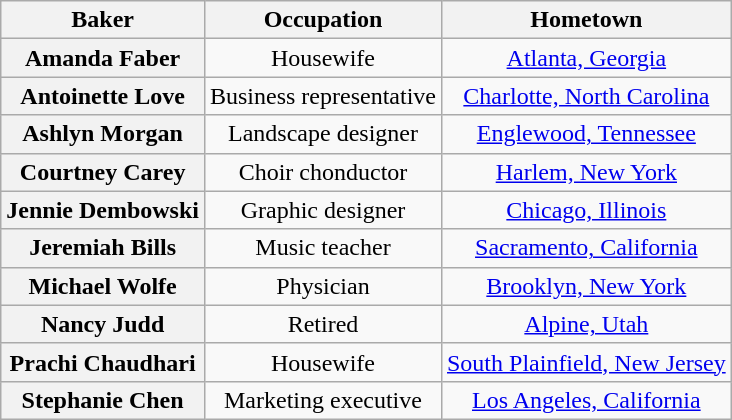<table class="wikitable sortable" style="text-align:center">
<tr>
<th scope="col">Baker</th>
<th scope="col" class="unsortable">Occupation</th>
<th scope="col" class="unsortable">Hometown</th>
</tr>
<tr>
<th scope="row">Amanda Faber</th>
<td>Housewife</td>
<td><a href='#'>Atlanta, Georgia</a></td>
</tr>
<tr>
<th scope="row">Antoinette Love</th>
<td>Business representative</td>
<td><a href='#'>Charlotte, North Carolina</a></td>
</tr>
<tr>
<th scope="row">Ashlyn Morgan</th>
<td>Landscape designer</td>
<td><a href='#'>Englewood, Tennessee</a></td>
</tr>
<tr>
<th scope="row">Courtney Carey</th>
<td>Choir chonductor</td>
<td><a href='#'>Harlem, New York</a></td>
</tr>
<tr>
<th scope="row">Jennie Dembowski</th>
<td>Graphic designer</td>
<td><a href='#'>Chicago, Illinois</a></td>
</tr>
<tr>
<th scope="row">Jeremiah Bills</th>
<td>Music teacher</td>
<td><a href='#'>Sacramento, California</a></td>
</tr>
<tr>
<th scope="row">Michael Wolfe</th>
<td>Physician</td>
<td><a href='#'>Brooklyn, New York</a></td>
</tr>
<tr>
<th scope="row">Nancy Judd</th>
<td>Retired</td>
<td><a href='#'>Alpine, Utah</a></td>
</tr>
<tr>
<th scope="row">Prachi Chaudhari</th>
<td>Housewife</td>
<td><a href='#'>South Plainfield, New Jersey</a></td>
</tr>
<tr>
<th scope="row">Stephanie Chen</th>
<td>Marketing executive</td>
<td><a href='#'>Los Angeles, California</a></td>
</tr>
</table>
